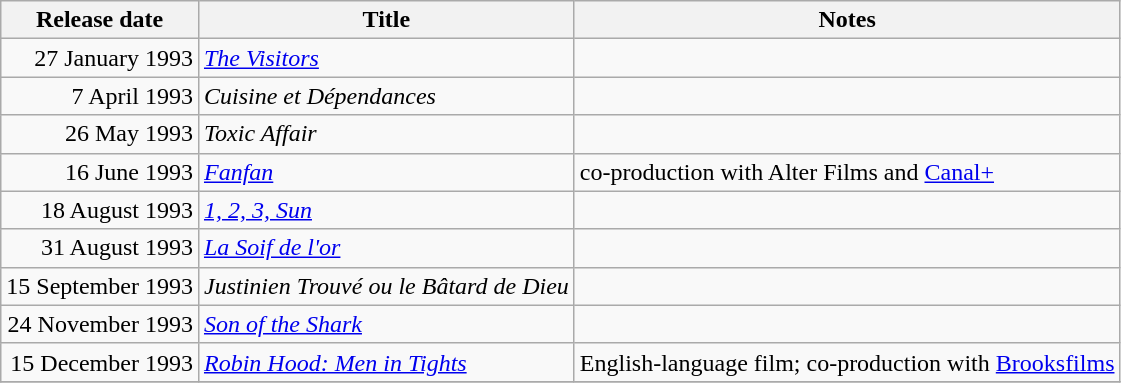<table class="wikitable sortable">
<tr>
<th scope="col">Release date</th>
<th>Title</th>
<th>Notes</th>
</tr>
<tr>
<td style="text-align:right;">27 January 1993</td>
<td><em><a href='#'>The Visitors</a></em></td>
<td></td>
</tr>
<tr>
<td style="text-align:right;">7 April 1993</td>
<td><em>Cuisine et Dépendances</em></td>
<td></td>
</tr>
<tr>
<td style="text-align:right;">26 May 1993</td>
<td><em>Toxic Affair</em></td>
<td></td>
</tr>
<tr>
<td style="text-align:right;">16 June 1993</td>
<td><em><a href='#'>Fanfan</a></em></td>
<td>co-production with Alter Films and <a href='#'>Canal+</a></td>
</tr>
<tr>
<td style="text-align:right;">18 August 1993</td>
<td><em><a href='#'>1, 2, 3, Sun</a></em></td>
<td></td>
</tr>
<tr>
<td style="text-align:right;">31 August 1993</td>
<td><em><a href='#'>La Soif de l'or</a></em></td>
<td></td>
</tr>
<tr>
<td style="text-align:right;">15 September 1993</td>
<td><em>Justinien Trouvé ou le Bâtard de Dieu</em></td>
<td></td>
</tr>
<tr>
<td style="text-align:right;">24 November 1993</td>
<td><em><a href='#'>Son of the Shark</a></em></td>
<td></td>
</tr>
<tr>
<td style="text-align:right;">15 December 1993</td>
<td><em><a href='#'>Robin Hood: Men in Tights</a></em></td>
<td>English-language film; co-production with <a href='#'>Brooksfilms</a></td>
</tr>
<tr>
</tr>
</table>
